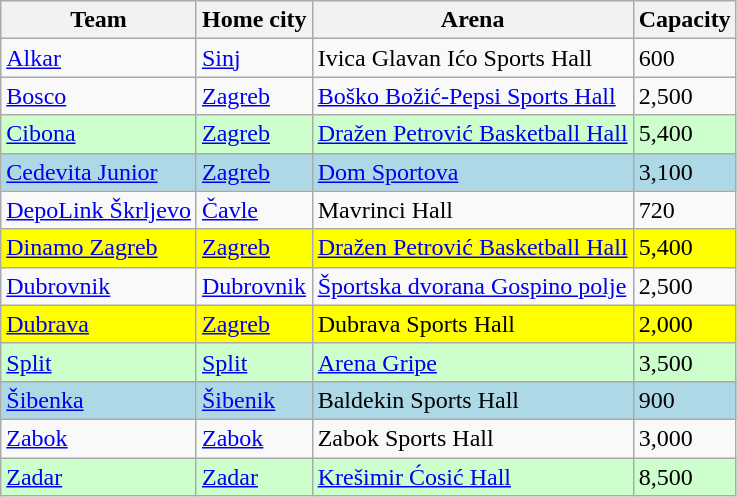<table class="wikitable">
<tr>
<th>Team</th>
<th>Home city</th>
<th>Arena</th>
<th>Capacity</th>
</tr>
<tr>
<td><a href='#'>Alkar</a></td>
<td><a href='#'>Sinj</a></td>
<td>Ivica Glavan Ićo Sports Hall</td>
<td>600</td>
</tr>
<tr>
<td><a href='#'>Bosco</a></td>
<td><a href='#'>Zagreb</a></td>
<td><a href='#'>Boško Božić-Pepsi Sports Hall</a></td>
<td>2,500</td>
</tr>
<tr bgcolor="ccffcc">
<td><a href='#'>Cibona</a></td>
<td><a href='#'>Zagreb</a></td>
<td><a href='#'>Dražen Petrović Basketball Hall</a></td>
<td>5,400</td>
</tr>
<tr bgcolor="lightblue">
<td><a href='#'>Cedevita Junior</a></td>
<td><a href='#'>Zagreb</a></td>
<td><a href='#'>Dom Sportova</a></td>
<td>3,100</td>
</tr>
<tr>
<td><a href='#'>DepoLink Škrljevo</a></td>
<td><a href='#'>Čavle</a></td>
<td>Mavrinci Hall</td>
<td>720</td>
</tr>
<tr bgcolor="yellow">
<td><a href='#'>Dinamo Zagreb</a></td>
<td><a href='#'>Zagreb</a></td>
<td><a href='#'>Dražen Petrović Basketball Hall</a></td>
<td>5,400</td>
</tr>
<tr>
<td><a href='#'>Dubrovnik</a></td>
<td><a href='#'>Dubrovnik</a></td>
<td><a href='#'>Športska dvorana Gospino polje</a></td>
<td>2,500</td>
</tr>
<tr bgcolor="yellow">
<td><a href='#'>Dubrava</a></td>
<td><a href='#'>Zagreb</a></td>
<td>Dubrava Sports Hall</td>
<td>2,000</td>
</tr>
<tr bgcolor="ccffcc">
<td><a href='#'>Split</a></td>
<td><a href='#'>Split</a></td>
<td><a href='#'>Arena Gripe</a></td>
<td>3,500</td>
</tr>
<tr bgcolor="lightblue">
<td><a href='#'>Šibenka</a></td>
<td><a href='#'>Šibenik</a></td>
<td>Baldekin Sports Hall</td>
<td>900</td>
</tr>
<tr>
<td><a href='#'>Zabok</a></td>
<td><a href='#'>Zabok</a></td>
<td>Zabok Sports Hall</td>
<td>3,000</td>
</tr>
<tr bgcolor="ccffcc">
<td><a href='#'>Zadar</a></td>
<td><a href='#'>Zadar</a></td>
<td><a href='#'>Krešimir Ćosić Hall</a></td>
<td>8,500</td>
</tr>
</table>
